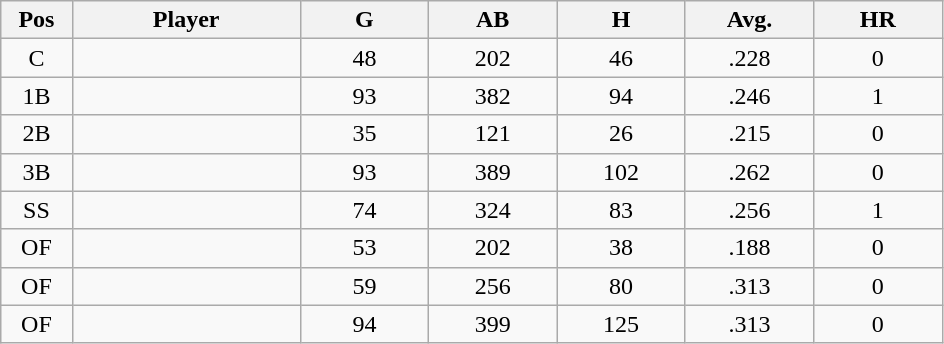<table class="wikitable sortable">
<tr>
<th bgcolor="#DDDDFF" width="5%">Pos</th>
<th bgcolor="#DDDDFF" width="16%">Player</th>
<th bgcolor="#DDDDFF" width="9%">G</th>
<th bgcolor="#DDDDFF" width="9%">AB</th>
<th bgcolor="#DDDDFF" width="9%">H</th>
<th bgcolor="#DDDDFF" width="9%">Avg.</th>
<th bgcolor="#DDDDFF" width="9%">HR</th>
</tr>
<tr align="center">
<td>C</td>
<td></td>
<td>48</td>
<td>202</td>
<td>46</td>
<td>.228</td>
<td>0</td>
</tr>
<tr align="center">
<td>1B</td>
<td></td>
<td>93</td>
<td>382</td>
<td>94</td>
<td>.246</td>
<td>1</td>
</tr>
<tr align="center">
<td>2B</td>
<td></td>
<td>35</td>
<td>121</td>
<td>26</td>
<td>.215</td>
<td>0</td>
</tr>
<tr align="center">
<td>3B</td>
<td></td>
<td>93</td>
<td>389</td>
<td>102</td>
<td>.262</td>
<td>0</td>
</tr>
<tr align="center">
<td>SS</td>
<td></td>
<td>74</td>
<td>324</td>
<td>83</td>
<td>.256</td>
<td>1</td>
</tr>
<tr align="center">
<td>OF</td>
<td></td>
<td>53</td>
<td>202</td>
<td>38</td>
<td>.188</td>
<td>0</td>
</tr>
<tr align="center">
<td>OF</td>
<td></td>
<td>59</td>
<td>256</td>
<td>80</td>
<td>.313</td>
<td>0</td>
</tr>
<tr align="center">
<td>OF</td>
<td></td>
<td>94</td>
<td>399</td>
<td>125</td>
<td>.313</td>
<td>0</td>
</tr>
</table>
